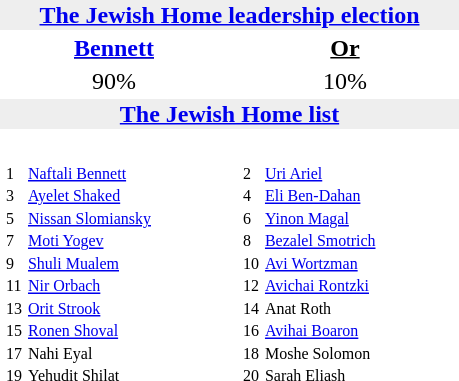<table style="float: right; margin: 0 0 0.5em 1em; clear:left; width:310px;" class="toccolours">
<tr>
<td colspan="2" style="background: #EEE; text-align: center;"><strong><a href='#'>The Jewish Home leadership election</a></strong></td>
</tr>
<tr style="text-align:center;">
<td style="width:50%;"><u><strong><a href='#'>Bennett</a></strong></u></td>
<td style="text-align:center; width:50%;"><u><strong>Or</strong></u></td>
</tr>
<tr style="text-align:center;">
<td style="width:50%;">90%</td>
<td style="text-align:center; width:50%;">10%</td>
</tr>
<tr>
<td colspan="2" style="background: #EEE; text-align: center;"><strong><a href='#'>The Jewish Home list</a></strong></td>
</tr>
<tr>
<td colspan="2"><br><table style="width:100%; font-size: 8pt">
<tr>
<td style="width:8px">1</td>
<td style=><a href='#'>Naftali Bennett</a></td>
<td style="width:8px">2</td>
<td style=><a href='#'>Uri Ariel</a></td>
</tr>
<tr>
<td>3</td>
<td><a href='#'>Ayelet Shaked</a></td>
<td>4</td>
<td><a href='#'>Eli Ben-Dahan</a></td>
</tr>
<tr>
<td>5</td>
<td><a href='#'>Nissan Slomiansky</a></td>
<td>6</td>
<td><a href='#'>Yinon Magal</a></td>
</tr>
<tr>
<td>7</td>
<td><a href='#'>Moti Yogev</a></td>
<td>8</td>
<td><a href='#'>Bezalel Smotrich</a></td>
</tr>
<tr>
<td>9</td>
<td><a href='#'>Shuli Mualem</a></td>
<td>10</td>
<td><a href='#'>Avi Wortzman</a></td>
</tr>
<tr>
<td>11</td>
<td><a href='#'>Nir Orbach</a></td>
<td>12</td>
<td><a href='#'>Avichai Rontzki</a></td>
</tr>
<tr>
<td>13</td>
<td><a href='#'>Orit Strook</a></td>
<td>14</td>
<td>Anat Roth</td>
</tr>
<tr>
<td>15</td>
<td><a href='#'>Ronen Shoval</a></td>
<td>16</td>
<td><a href='#'>Avihai Boaron</a></td>
</tr>
<tr>
<td>17</td>
<td>Nahi Eyal</td>
<td>18</td>
<td>Moshe Solomon</td>
</tr>
<tr>
<td>19</td>
<td>Yehudit Shilat</td>
<td>20</td>
<td>Sarah Eliash</td>
</tr>
</table>
</td>
</tr>
</table>
